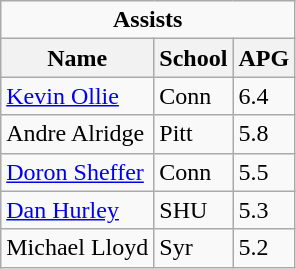<table class="wikitable">
<tr>
<td colspan=3 style="text-align:center;"><strong>Assists</strong></td>
</tr>
<tr>
<th>Name</th>
<th>School</th>
<th>APG</th>
</tr>
<tr>
<td><a href='#'>Kevin Ollie</a></td>
<td>Conn</td>
<td>6.4</td>
</tr>
<tr>
<td>Andre Alridge</td>
<td>Pitt</td>
<td>5.8</td>
</tr>
<tr>
<td><a href='#'>Doron Sheffer</a></td>
<td>Conn</td>
<td>5.5</td>
</tr>
<tr>
<td><a href='#'>Dan Hurley</a></td>
<td>SHU</td>
<td>5.3</td>
</tr>
<tr>
<td>Michael Lloyd</td>
<td>Syr</td>
<td>5.2</td>
</tr>
</table>
